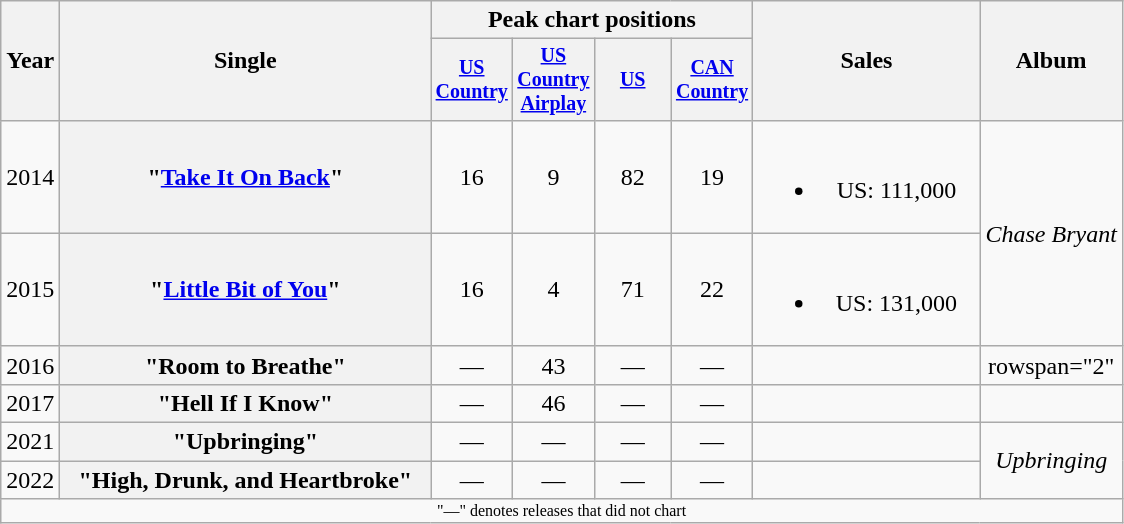<table class="wikitable plainrowheaders" style="text-align:center;">
<tr>
<th rowspan="2">Year</th>
<th rowspan="2" style="width:15em;">Single</th>
<th colspan="4">Peak chart positions</th>
<th rowspan="2" style="width:9em;">Sales</th>
<th rowspan="2">Album</th>
</tr>
<tr style="font-size:smaller;">
<th style="width:45px;"><a href='#'>US Country</a><br></th>
<th style="width:45px;"><a href='#'>US Country Airplay</a><br></th>
<th style="width:45px;"><a href='#'>US</a><br></th>
<th style="width:45px;"><a href='#'>CAN Country</a><br></th>
</tr>
<tr>
<td>2014</td>
<th scope="row">"<a href='#'>Take It On Back</a>"</th>
<td>16</td>
<td>9</td>
<td>82</td>
<td>19</td>
<td><br><ul><li>US: 111,000</li></ul></td>
<td style="text-align:left;" rowspan="2"><em>Chase Bryant</em></td>
</tr>
<tr>
<td>2015</td>
<th scope="row">"<a href='#'>Little Bit of You</a>"</th>
<td>16</td>
<td>4</td>
<td>71</td>
<td>22</td>
<td><br><ul><li>US: 131,000</li></ul></td>
</tr>
<tr>
<td>2016</td>
<th scope="row">"Room to Breathe"</th>
<td>—</td>
<td>43</td>
<td>—</td>
<td>—</td>
<td></td>
<td>rowspan="2" </td>
</tr>
<tr>
<td>2017</td>
<th scope="row">"Hell If I Know"</th>
<td>—</td>
<td>46</td>
<td>—</td>
<td>—</td>
<td></td>
</tr>
<tr>
<td>2021</td>
<th scope="row">"Upbringing"</th>
<td>—</td>
<td>—</td>
<td>—</td>
<td>—</td>
<td></td>
<td rowspan="2"><em>Upbringing</em></td>
</tr>
<tr>
<td>2022</td>
<th scope="row">"High, Drunk, and Heartbroke"</th>
<td>—</td>
<td>—</td>
<td>—</td>
<td>—</td>
<td></td>
</tr>
<tr>
<td colspan="8" style="font-size:8pt">"—" denotes releases that did not chart</td>
</tr>
</table>
